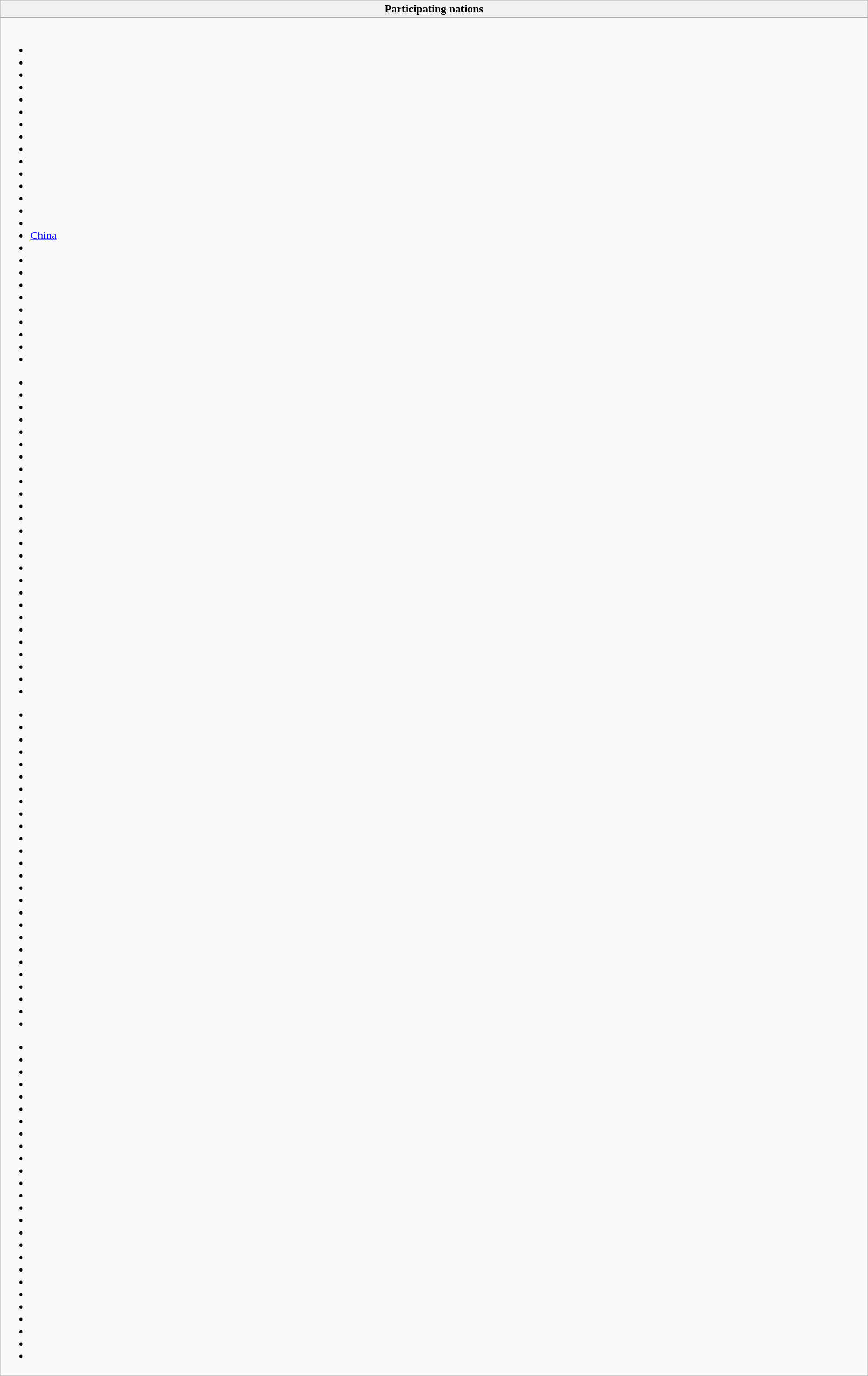<table class="wikitable" style="width:100%;">
<tr>
<th>Participating nations</th>
</tr>
<tr>
<td><br>
<ul><li></li><li></li><li></li><li></li><li></li><li></li><li></li><li></li><li></li><li></li><li></li><li></li><li></li><li></li><li></li><li> <a href='#'>China</a></li><li></li><li></li><li></li><li></li><li></li><li></li><li></li><li></li><li></li><li></li></ul><ul><li></li><li></li><li></li><li></li><li></li><li></li><li></li><li></li><li></li><li></li><li></li><li></li><li></li><li></li><li></li><li></li><li></li><li></li><li></li><li></li><li></li><li></li><li></li><li></li><li></li><li></li></ul><ul><li></li><li></li><li></li><li></li><li></li><li></li><li></li><li></li><li></li><li></li><li></li><li></li><li></li><li></li><li></li><li></li><li></li><li></li><li></li><li></li><li></li><li></li><li></li><li></li><li></li><li></li></ul><ul><li></li><li></li><li></li><li></li><li></li><li></li><li></li><li></li><li></li><li></li><li></li><li></li><li></li><li></li><li></li><li></li><li></li><li></li><li></li><li></li><li></li><li></li><li></li><li></li><li></li><li></li></ul></td>
</tr>
</table>
